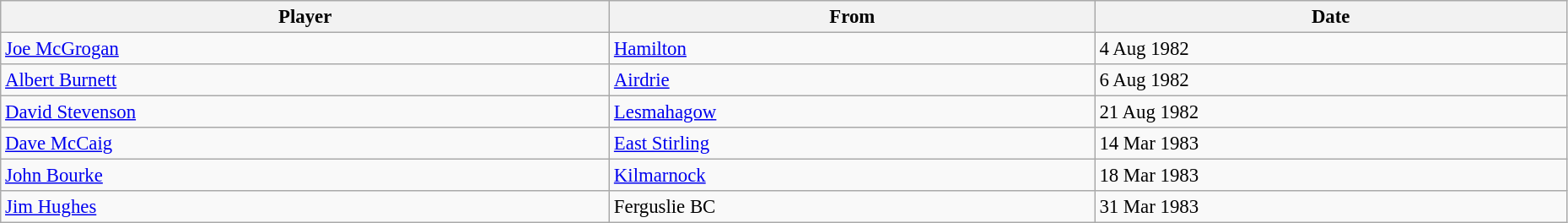<table class="wikitable" style="text-align:center; font-size:95%;width:98%; text-align:left">
<tr>
<th>Player</th>
<th>From</th>
<th>Date</th>
</tr>
<tr>
<td> <a href='#'>Joe McGrogan</a></td>
<td> <a href='#'>Hamilton</a></td>
<td>4 Aug 1982</td>
</tr>
<tr>
<td> <a href='#'>Albert Burnett</a></td>
<td> <a href='#'>Airdrie</a></td>
<td>6 Aug 1982</td>
</tr>
<tr>
<td> <a href='#'>David Stevenson</a></td>
<td> <a href='#'>Lesmahagow</a></td>
<td>21 Aug 1982</td>
</tr>
<tr>
<td> <a href='#'>Dave McCaig</a></td>
<td> <a href='#'>East Stirling</a></td>
<td>14 Mar 1983</td>
</tr>
<tr>
<td> <a href='#'>John Bourke</a></td>
<td> <a href='#'>Kilmarnock</a></td>
<td>18 Mar 1983</td>
</tr>
<tr>
<td> <a href='#'>Jim Hughes</a></td>
<td> Ferguslie BC</td>
<td>31 Mar 1983</td>
</tr>
</table>
